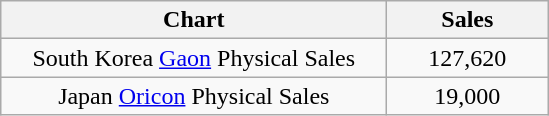<table class="wikitable sortable" style="text-align:center;">
<tr>
<th width="250px">Chart</th>
<th width="100px">Sales</th>
</tr>
<tr>
<td align="center">South Korea <a href='#'>Gaon</a> Physical Sales</td>
<td align="center">127,620</td>
</tr>
<tr>
<td align="center">Japan <a href='#'>Oricon</a> Physical Sales</td>
<td align="center">19,000</td>
</tr>
</table>
